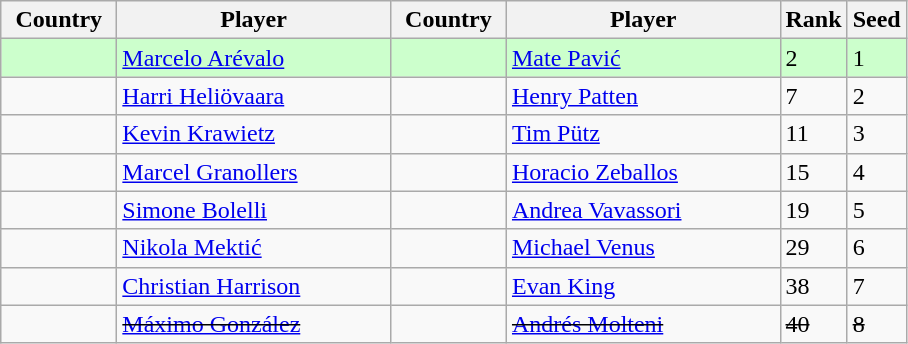<table class="sortable wikitable">
<tr>
<th width="70">Country</th>
<th width="175">Player</th>
<th width="70">Country</th>
<th width="175">Player</th>
<th>Rank</th>
<th>Seed</th>
</tr>
<tr bgcolor=#cfc>
<td></td>
<td><a href='#'>Marcelo Arévalo</a></td>
<td></td>
<td><a href='#'>Mate Pavić</a></td>
<td>2</td>
<td>1</td>
</tr>
<tr>
<td></td>
<td><a href='#'>Harri Heliövaara</a></td>
<td></td>
<td><a href='#'>Henry Patten</a></td>
<td>7</td>
<td>2</td>
</tr>
<tr>
<td></td>
<td><a href='#'>Kevin Krawietz</a></td>
<td></td>
<td><a href='#'>Tim Pütz</a></td>
<td>11</td>
<td>3</td>
</tr>
<tr>
<td></td>
<td><a href='#'>Marcel Granollers</a></td>
<td></td>
<td><a href='#'>Horacio Zeballos</a></td>
<td>15</td>
<td>4</td>
</tr>
<tr>
<td></td>
<td><a href='#'>Simone Bolelli</a></td>
<td></td>
<td><a href='#'>Andrea Vavassori</a></td>
<td>19</td>
<td>5</td>
</tr>
<tr>
<td></td>
<td><a href='#'>Nikola Mektić</a></td>
<td></td>
<td><a href='#'>Michael Venus</a></td>
<td>29</td>
<td>6</td>
</tr>
<tr>
<td></td>
<td><a href='#'>Christian Harrison</a></td>
<td></td>
<td><a href='#'>Evan King</a></td>
<td>38</td>
<td>7</td>
</tr>
<tr>
<td><s></s></td>
<td><s><a href='#'>Máximo González</a></s></td>
<td><s></s></td>
<td><s><a href='#'>Andrés Molteni</a></s></td>
<td><s>40</s></td>
<td><s>8</s></td>
</tr>
</table>
